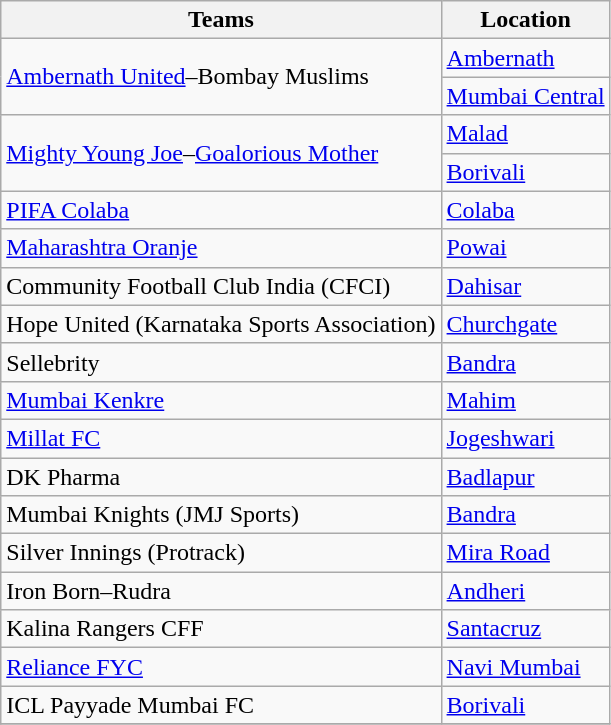<table class="wikitable sortable">
<tr>
<th>Teams</th>
<th>Location</th>
</tr>
<tr>
<td rowspan="2"><a href='#'>Ambernath United</a>–Bombay Muslims</td>
<td><a href='#'>Ambernath</a><br></td>
</tr>
<tr>
<td><a href='#'>Mumbai Central</a></td>
</tr>
<tr>
<td rowspan="2"><a href='#'>Mighty Young Joe</a>–<a href='#'>Goalorious Mother</a></td>
<td><a href='#'>Malad</a></td>
</tr>
<tr>
<td><a href='#'>Borivali</a></td>
</tr>
<tr>
<td><a href='#'>PIFA Colaba</a></td>
<td><a href='#'>Colaba</a></td>
</tr>
<tr>
<td><a href='#'>Maharashtra Oranje</a></td>
<td><a href='#'>Powai</a></td>
</tr>
<tr>
<td>Community Football Club India (CFCI)</td>
<td><a href='#'>Dahisar</a></td>
</tr>
<tr>
<td>Hope United (Karnataka Sports Association)</td>
<td><a href='#'>Churchgate</a></td>
</tr>
<tr>
<td>Sellebrity</td>
<td><a href='#'>Bandra</a></td>
</tr>
<tr>
<td><a href='#'>Mumbai Kenkre</a></td>
<td><a href='#'>Mahim</a></td>
</tr>
<tr>
<td><a href='#'>Millat FC</a></td>
<td><a href='#'>Jogeshwari</a></td>
</tr>
<tr>
<td>DK Pharma</td>
<td><a href='#'>Badlapur</a></td>
</tr>
<tr>
<td>Mumbai Knights (JMJ Sports)</td>
<td><a href='#'>Bandra</a></td>
</tr>
<tr>
<td>Silver Innings (Protrack)</td>
<td><a href='#'>Mira Road</a></td>
</tr>
<tr>
<td>Iron Born–Rudra</td>
<td><a href='#'>Andheri</a></td>
</tr>
<tr>
<td>Kalina Rangers CFF</td>
<td><a href='#'>Santacruz</a></td>
</tr>
<tr>
<td><a href='#'>Reliance FYC</a></td>
<td><a href='#'>Navi Mumbai</a></td>
</tr>
<tr>
<td>ICL Payyade Mumbai FC</td>
<td><a href='#'>Borivali</a></td>
</tr>
<tr>
</tr>
</table>
